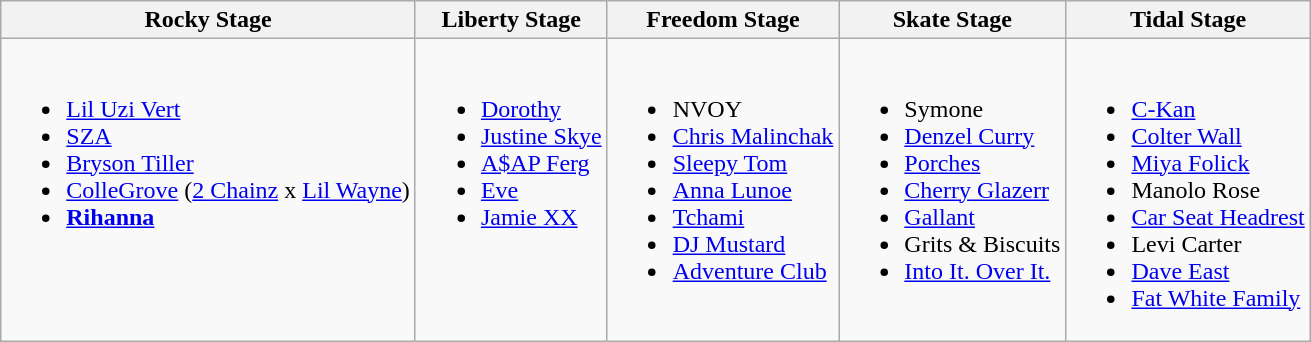<table class="wikitable">
<tr>
<th>Rocky Stage</th>
<th>Liberty Stage</th>
<th>Freedom Stage</th>
<th>Skate Stage</th>
<th>Tidal Stage</th>
</tr>
<tr valign="top">
<td><br><ul><li><a href='#'>Lil Uzi Vert</a></li><li><a href='#'>SZA</a></li><li><a href='#'>Bryson Tiller</a></li><li><a href='#'>ColleGrove</a> (<a href='#'>2 Chainz</a> x <a href='#'>Lil Wayne</a>)</li><li><strong><a href='#'>Rihanna</a></strong></li></ul></td>
<td><br><ul><li><a href='#'>Dorothy</a></li><li><a href='#'>Justine Skye</a></li><li><a href='#'>A$AP Ferg</a></li><li><a href='#'>Eve</a></li><li><a href='#'>Jamie XX</a></li></ul></td>
<td><br><ul><li>NVOY</li><li><a href='#'>Chris Malinchak</a></li><li><a href='#'>Sleepy Tom</a></li><li><a href='#'>Anna Lunoe</a></li><li><a href='#'>Tchami</a></li><li><a href='#'>DJ Mustard</a></li><li><a href='#'>Adventure Club</a></li></ul></td>
<td><br><ul><li>Symone</li><li><a href='#'>Denzel Curry</a></li><li><a href='#'>Porches</a></li><li><a href='#'>Cherry Glazerr</a></li><li><a href='#'>Gallant</a></li><li>Grits & Biscuits</li><li><a href='#'>Into It. Over It.</a></li></ul></td>
<td><br><ul><li><a href='#'>C-Kan</a></li><li><a href='#'>Colter Wall</a></li><li><a href='#'>Miya Folick</a></li><li>Manolo Rose</li><li><a href='#'>Car Seat Headrest</a></li><li>Levi Carter</li><li><a href='#'>Dave East</a></li><li><a href='#'>Fat White Family</a></li></ul></td>
</tr>
</table>
